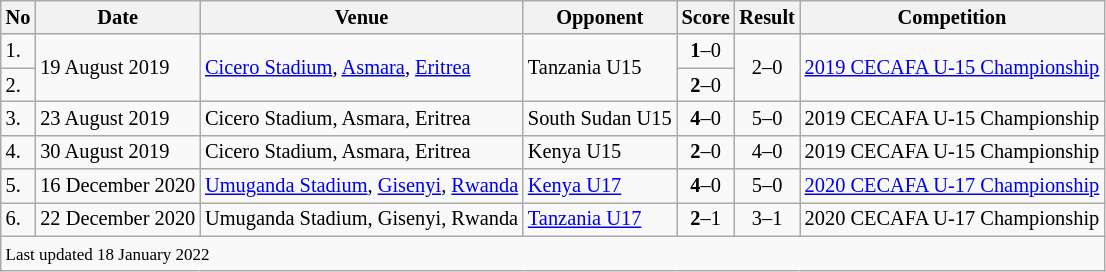<table class="wikitable" style="font-size:85%;">
<tr>
<th>No</th>
<th>Date</th>
<th>Venue</th>
<th>Opponent</th>
<th>Score</th>
<th>Result</th>
<th>Competition</th>
</tr>
<tr>
<td>1.</td>
<td rowspan=2>19 August 2019</td>
<td rowspan=2><a href='#'>Cicero Stadium</a>, <a href='#'>Asmara</a>, <a href='#'>Eritrea</a></td>
<td rowspan=2> Tanzania U15</td>
<td align=center><strong>1</strong>–0</td>
<td rowspan=2 align=center>2–0</td>
<td rowspan=2><a href='#'>2019 CECAFA U-15 Championship</a></td>
</tr>
<tr>
<td>2.</td>
<td align=center><strong>2</strong>–0</td>
</tr>
<tr>
<td>3.</td>
<td>23 August 2019</td>
<td>Cicero Stadium, Asmara, Eritrea</td>
<td> South Sudan U15</td>
<td align=center><strong>4</strong>–0</td>
<td align=center>5–0</td>
<td>2019 CECAFA U-15 Championship</td>
</tr>
<tr>
<td>4.</td>
<td>30 August 2019</td>
<td>Cicero Stadium, Asmara, Eritrea</td>
<td> Kenya U15</td>
<td align=center><strong>2</strong>–0</td>
<td align=center>4–0</td>
<td>2019 CECAFA U-15 Championship</td>
</tr>
<tr>
<td>5.</td>
<td>16 December 2020</td>
<td><a href='#'>Umuganda Stadium</a>, <a href='#'>Gisenyi</a>, <a href='#'>Rwanda</a></td>
<td> <a href='#'>Kenya U17</a></td>
<td align=center><strong>4</strong>–0</td>
<td align=center>5–0</td>
<td><a href='#'>2020 CECAFA U-17 Championship</a></td>
</tr>
<tr>
<td>6.</td>
<td>22 December 2020</td>
<td>Umuganda Stadium, Gisenyi, Rwanda</td>
<td> <a href='#'>Tanzania U17</a></td>
<td align=center><strong>2</strong>–1</td>
<td align=center>3–1</td>
<td>2020 CECAFA U-17 Championship</td>
</tr>
<tr>
<td colspan="7"><small>Last updated 18 January 2022</small></td>
</tr>
</table>
